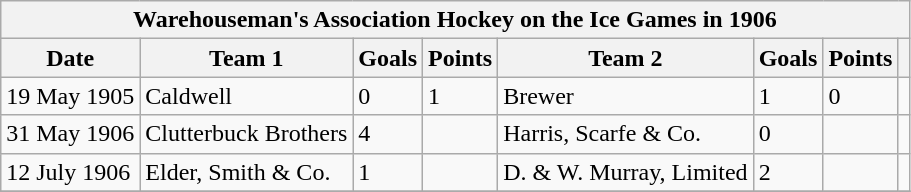<table class="wikitable">
<tr>
<th colspan=8>Warehouseman's Association Hockey on the Ice Games in 1906</th>
</tr>
<tr>
<th>Date</th>
<th>Team 1</th>
<th>Goals</th>
<th>Points</th>
<th>Team 2</th>
<th>Goals</th>
<th>Points</th>
<th></th>
</tr>
<tr>
<td>19 May 1905</td>
<td>Caldwell</td>
<td>0</td>
<td>1</td>
<td>Brewer</td>
<td>1</td>
<td>0</td>
</tr>
<tr>
<td>31 May 1906</td>
<td>Clutterbuck Brothers</td>
<td>4</td>
<td></td>
<td>Harris, Scarfe & Co.</td>
<td>0</td>
<td></td>
<td></td>
</tr>
<tr>
<td>12 July 1906</td>
<td>Elder, Smith & Co.</td>
<td>1</td>
<td></td>
<td>D. & W. Murray, Limited</td>
<td>2</td>
<td></td>
<td></td>
</tr>
<tr>
</tr>
</table>
